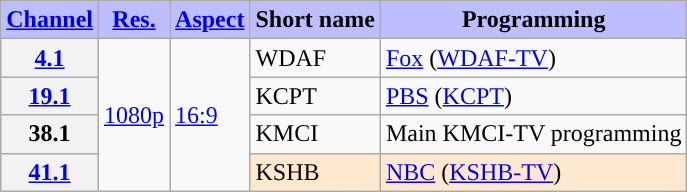<table class="wikitable">
<tr>
<th style="background-color: #bdbdff" scope = "col"><a href='#'>Channel</a></th>
<th style="background-color: #bdbdff" scope = "col"><a href='#'>Res.</a></th>
<th style="background-color: #bdbdff" scope = "col"><a href='#'>Aspect</a></th>
<th style="background-color: #bdbdff" scope = "col">Short name</th>
<th style="background-color: #bdbdff" scope = "col">Programming</th>
</tr>
<tr>
<th scope = "row"><a href='#'>4.1</a></th>
<td rowspan=4><a href='#'>1080p</a></td>
<td rowspan=4><a href='#'>16:9</a></td>
<td>WDAF</td>
<td><a href='#'>Fox</a> (<a href='#'>WDAF-TV</a>)</td>
</tr>
<tr>
<th scope = "row"><a href='#'>19.1</a></th>
<td>KCPT</td>
<td><a href='#'>PBS</a> (<a href='#'>KCPT</a>)</td>
</tr>
<tr>
<th scope = "row">38.1</th>
<td>KMCI</td>
<td>Main KMCI-TV programming</td>
</tr>
<tr>
<th scope = "row"><a href='#'>41.1</a></th>
<td style="background-color:#ffe8d0">KSHB</td>
<td style="background-color:#ffe8d0"><a href='#'>NBC</a> (<a href='#'>KSHB-TV</a>) </td>
</tr>
</table>
